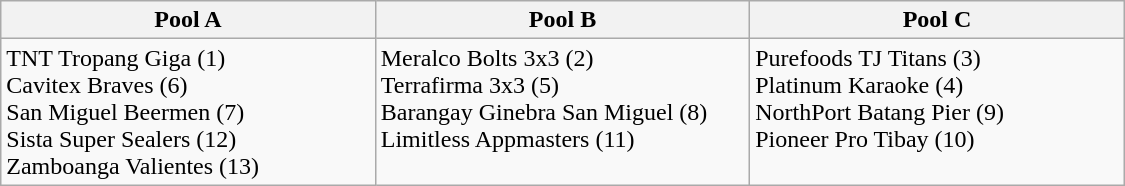<table class=wikitable width=750>
<tr>
<th width=33%>Pool A</th>
<th width=33%>Pool B</th>
<th width=33%>Pool C</th>
</tr>
<tr valign=top>
<td>TNT Tropang Giga (1) <br> Cavitex Braves (6) <br> San Miguel Beermen (7) <br> Sista Super Sealers (12) <br> Zamboanga Valientes (13)</td>
<td>Meralco Bolts 3x3 (2) <br> Terrafirma 3x3 (5) <br> Barangay Ginebra San Miguel (8) <br> Limitless Appmasters (11)</td>
<td>Purefoods TJ Titans (3) <br> Platinum Karaoke (4) <br> NorthPort Batang Pier (9) <br> Pioneer Pro Tibay (10)</td>
</tr>
</table>
